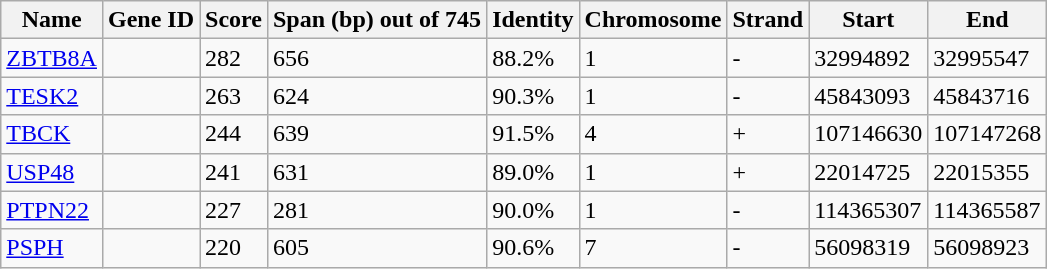<table class="wikitable">
<tr>
<th>Name</th>
<th>Gene ID</th>
<th>Score</th>
<th>Span (bp) out of 745</th>
<th>Identity</th>
<th>Chromosome</th>
<th>Strand</th>
<th>Start</th>
<th>End</th>
</tr>
<tr>
<td><a href='#'>ZBTB8A</a></td>
<td></td>
<td>282</td>
<td>656</td>
<td>88.2%</td>
<td>1</td>
<td>-</td>
<td>32994892</td>
<td>32995547</td>
</tr>
<tr>
<td><a href='#'>TESK2</a></td>
<td></td>
<td>263</td>
<td>624</td>
<td>90.3%</td>
<td>1</td>
<td>-</td>
<td>45843093</td>
<td>45843716</td>
</tr>
<tr>
<td><a href='#'>TBCK</a></td>
<td></td>
<td>244</td>
<td>639</td>
<td>91.5%</td>
<td>4</td>
<td>+</td>
<td>107146630</td>
<td>107147268</td>
</tr>
<tr>
<td><a href='#'>USP48</a></td>
<td></td>
<td>241</td>
<td>631</td>
<td>89.0%</td>
<td>1</td>
<td>+</td>
<td>22014725</td>
<td>22015355</td>
</tr>
<tr>
<td><a href='#'>PTPN22</a></td>
<td></td>
<td>227</td>
<td>281</td>
<td>90.0%</td>
<td>1</td>
<td>-</td>
<td>114365307</td>
<td>114365587</td>
</tr>
<tr>
<td><a href='#'>PSPH</a></td>
<td></td>
<td>220</td>
<td>605</td>
<td>90.6%</td>
<td>7</td>
<td>-</td>
<td>56098319</td>
<td>56098923</td>
</tr>
</table>
